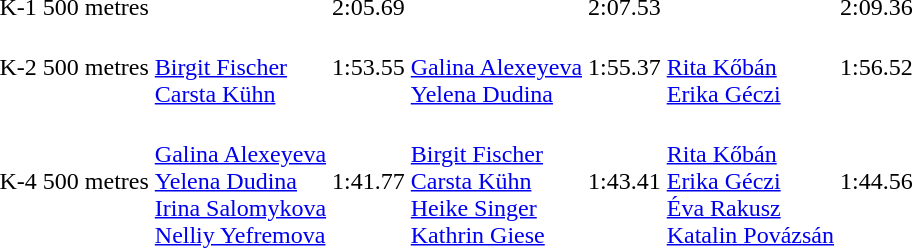<table>
<tr>
<td>K-1 500 metres</td>
<td></td>
<td>2:05.69</td>
<td></td>
<td>2:07.53</td>
<td></td>
<td>2:09.36</td>
</tr>
<tr>
<td>K-2 500 metres</td>
<td><br><a href='#'>Birgit Fischer</a><br><a href='#'>Carsta Kühn</a></td>
<td>1:53.55</td>
<td><br><a href='#'>Galina Alexeyeva</a><br><a href='#'>Yelena Dudina</a></td>
<td>1:55.37</td>
<td><br><a href='#'>Rita Kőbán</a><br><a href='#'>Erika Géczi</a></td>
<td>1:56.52</td>
</tr>
<tr>
<td>K-4 500 metres</td>
<td><br><a href='#'>Galina Alexeyeva</a><br><a href='#'>Yelena Dudina</a><br><a href='#'>Irina Salomykova</a><br><a href='#'>Nelliy Yefremova</a></td>
<td>1:41.77</td>
<td><br><a href='#'>Birgit Fischer</a><br><a href='#'>Carsta Kühn</a><br><a href='#'>Heike Singer</a><br><a href='#'>Kathrin Giese</a></td>
<td>1:43.41</td>
<td><br><a href='#'>Rita Kőbán</a><br><a href='#'>Erika Géczi</a><br><a href='#'>Éva Rakusz</a><br><a href='#'>Katalin Povázsán</a></td>
<td>1:44.56</td>
</tr>
</table>
